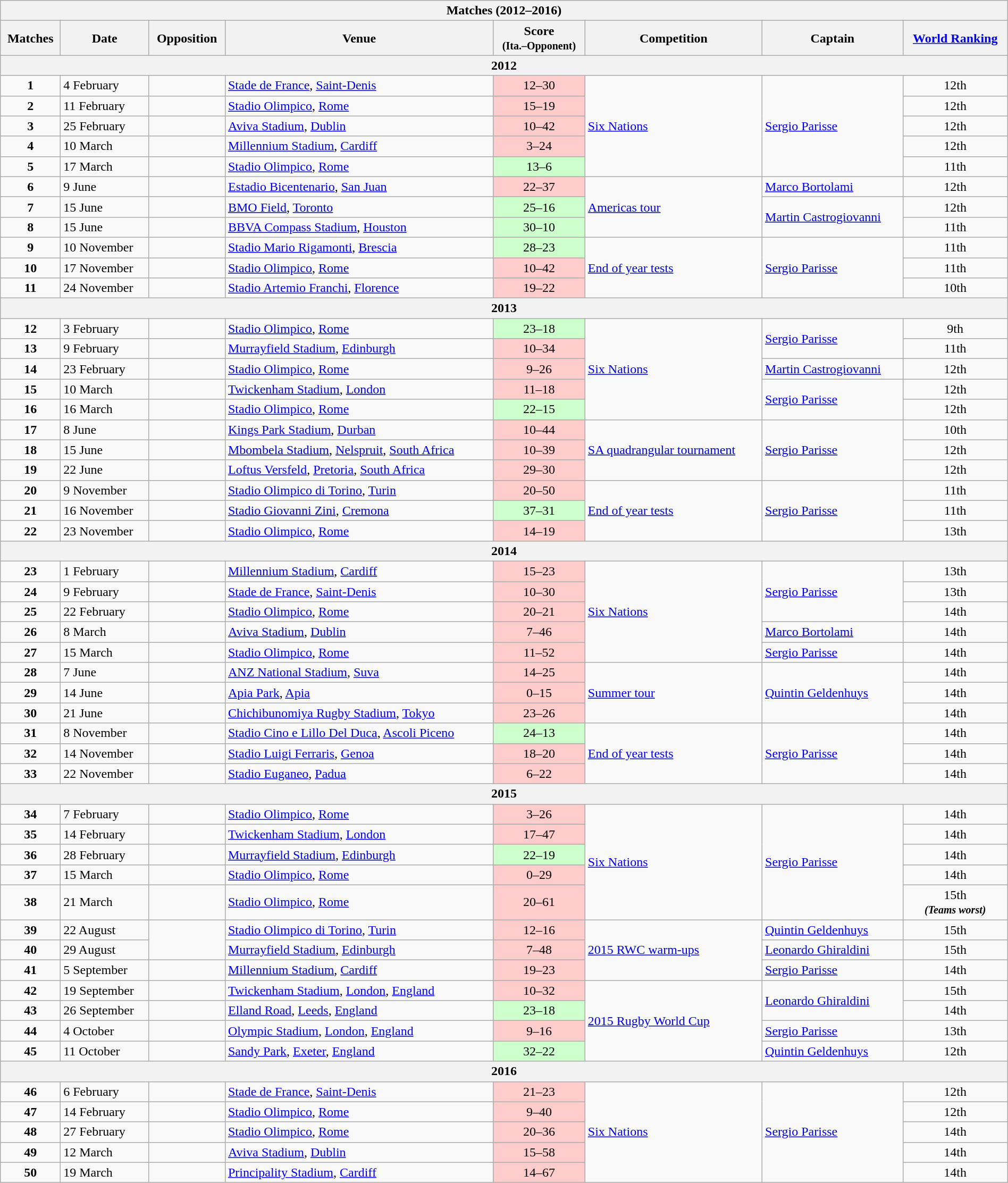<table class="wikitable collapsible collapsed" style="width:100%">
<tr>
<th colspan=8>Matches (2012–2016)</th>
</tr>
<tr>
<th>Matches</th>
<th>Date</th>
<th>Opposition</th>
<th>Venue</th>
<th>Score<br><small>(Ita.–Opponent)</small></th>
<th>Competition</th>
<th>Captain</th>
<th><a href='#'>World Ranking</a></th>
</tr>
<tr>
<th colspan=8>2012</th>
</tr>
<tr>
<td align=center><strong>1</strong></td>
<td>4 February</td>
<td></td>
<td><a href='#'>Stade de France</a>, <a href='#'>Saint-Denis</a></td>
<td align=center bgcolor=#FFCCCC>12–30</td>
<td rowspan=5><a href='#'>Six Nations</a></td>
<td rowspan=5><a href='#'>Sergio Parisse</a></td>
<td align=center>12th</td>
</tr>
<tr>
<td align=center><strong>2</strong></td>
<td>11 February</td>
<td></td>
<td><a href='#'>Stadio Olimpico</a>, <a href='#'>Rome</a></td>
<td align=center bgcolor=#FFCCCC>15–19</td>
<td align=center>12th</td>
</tr>
<tr>
<td align=center><strong>3</strong></td>
<td>25 February</td>
<td></td>
<td><a href='#'>Aviva Stadium</a>, <a href='#'>Dublin</a></td>
<td align=center bgcolor=#FFCCCC>10–42</td>
<td align=center>12th</td>
</tr>
<tr>
<td align=center><strong>4</strong></td>
<td>10 March</td>
<td></td>
<td><a href='#'>Millennium Stadium</a>, <a href='#'>Cardiff</a></td>
<td align=center bgcolor=#FFCCCC>3–24</td>
<td align=center>12th</td>
</tr>
<tr>
<td align=center><strong>5</strong></td>
<td>17 March</td>
<td></td>
<td><a href='#'>Stadio Olimpico</a>, <a href='#'>Rome</a></td>
<td align=center bgcolor=#CCFFCC>13–6</td>
<td align=center>11th</td>
</tr>
<tr>
<td align=center><strong>6</strong></td>
<td>9 June</td>
<td></td>
<td><a href='#'>Estadio Bicentenario</a>, <a href='#'>San Juan</a></td>
<td align=center bgcolor=#FFCCCC>22–37</td>
<td rowspan=3><a href='#'>Americas tour</a></td>
<td><a href='#'>Marco Bortolami</a></td>
<td align=center>12th</td>
</tr>
<tr>
<td align=center><strong>7</strong></td>
<td>15 June</td>
<td></td>
<td><a href='#'>BMO Field</a>, <a href='#'>Toronto</a></td>
<td align=center bgcolor=#CCFFCC>25–16</td>
<td rowspan=2><a href='#'>Martin Castrogiovanni</a></td>
<td align=center>12th</td>
</tr>
<tr>
<td align=center><strong>8</strong></td>
<td>15 June</td>
<td></td>
<td><a href='#'>BBVA Compass Stadium</a>, <a href='#'>Houston</a></td>
<td align=center bgcolor=#CCFFCC>30–10</td>
<td align=center>11th</td>
</tr>
<tr>
<td align=center><strong>9</strong></td>
<td>10 November</td>
<td></td>
<td><a href='#'>Stadio Mario Rigamonti</a>, <a href='#'>Brescia</a></td>
<td align=center bgcolor=#CCFFCC>28–23</td>
<td rowspan=3><a href='#'>End of year tests</a></td>
<td rowspan=3><a href='#'>Sergio Parisse</a></td>
<td align=center>11th</td>
</tr>
<tr>
<td align=center><strong>10</strong></td>
<td>17 November</td>
<td></td>
<td><a href='#'>Stadio Olimpico</a>, <a href='#'>Rome</a></td>
<td align=center bgcolor=#FFCCCC>10–42</td>
<td align=center>11th</td>
</tr>
<tr>
<td align=center><strong>11</strong></td>
<td>24 November</td>
<td></td>
<td><a href='#'>Stadio Artemio Franchi</a>, <a href='#'>Florence</a></td>
<td align=center bgcolor=#FFCCCC>19–22</td>
<td align=center>10th</td>
</tr>
<tr>
<th colspan=8>2013</th>
</tr>
<tr>
<td align=center><strong>12</strong></td>
<td>3 February</td>
<td></td>
<td><a href='#'>Stadio Olimpico</a>, <a href='#'>Rome</a></td>
<td align=center bgcolor=#CCFFCC>23–18</td>
<td rowspan=5><a href='#'>Six Nations</a></td>
<td rowspan=2><a href='#'>Sergio Parisse</a></td>
<td align=center>9th</td>
</tr>
<tr>
<td align=center><strong>13</strong></td>
<td>9 February</td>
<td></td>
<td><a href='#'>Murrayfield Stadium</a>, <a href='#'>Edinburgh</a></td>
<td align=center bgcolor=#FFCCCC>10–34</td>
<td align=center>11th</td>
</tr>
<tr>
<td align=center><strong>14</strong></td>
<td>23 February</td>
<td></td>
<td><a href='#'>Stadio Olimpico</a>, <a href='#'>Rome</a></td>
<td align=center bgcolor=#FFCCCC>9–26</td>
<td><a href='#'>Martin Castrogiovanni</a></td>
<td align=center>12th</td>
</tr>
<tr>
<td align=center><strong>15</strong></td>
<td>10 March</td>
<td></td>
<td><a href='#'>Twickenham Stadium</a>, <a href='#'>London</a></td>
<td align=center bgcolor=#FFCCCC>11–18</td>
<td rowspan=2><a href='#'>Sergio Parisse</a></td>
<td align=center>12th</td>
</tr>
<tr>
<td align=center><strong>16</strong></td>
<td>16 March</td>
<td></td>
<td><a href='#'>Stadio Olimpico</a>, <a href='#'>Rome</a></td>
<td align=center bgcolor=#CCFFCC>22–15</td>
<td align=center>12th</td>
</tr>
<tr>
<td align=center><strong>17</strong></td>
<td>8 June</td>
<td></td>
<td><a href='#'>Kings Park Stadium</a>, <a href='#'>Durban</a></td>
<td align=center bgcolor=#FFCCCC>10–44</td>
<td rowspan=3><a href='#'>SA quadrangular tournament</a></td>
<td rowspan=3><a href='#'>Sergio Parisse</a></td>
<td align=center>10th</td>
</tr>
<tr>
<td align=center><strong>18</strong></td>
<td>15 June</td>
<td></td>
<td><a href='#'>Mbombela Stadium</a>, <a href='#'>Nelspruit</a>, <a href='#'>South Africa</a></td>
<td align=center bgcolor=#FFCCCC>10–39</td>
<td align=center>12th</td>
</tr>
<tr>
<td align=center><strong>19</strong></td>
<td>22 June</td>
<td></td>
<td><a href='#'>Loftus Versfeld</a>, <a href='#'>Pretoria</a>, <a href='#'>South Africa</a></td>
<td align=center bgcolor=#FFCCCC>29–30</td>
<td align=center>12th</td>
</tr>
<tr>
<td align=center><strong>20</strong></td>
<td>9 November</td>
<td></td>
<td><a href='#'>Stadio Olimpico di Torino</a>, <a href='#'>Turin</a></td>
<td align=center bgcolor=#FFCCCC>20–50</td>
<td rowspan=3><a href='#'>End of year tests</a></td>
<td rowspan=3><a href='#'>Sergio Parisse</a></td>
<td align=center>11th</td>
</tr>
<tr>
<td align=center><strong>21</strong></td>
<td>16 November</td>
<td></td>
<td><a href='#'>Stadio Giovanni Zini</a>, <a href='#'>Cremona</a></td>
<td align=center bgcolor=#CCFFCC>37–31</td>
<td align=center>11th</td>
</tr>
<tr>
<td align=center><strong>22</strong></td>
<td>23 November</td>
<td></td>
<td><a href='#'>Stadio Olimpico</a>, <a href='#'>Rome</a></td>
<td align=center bgcolor=#FFCCCC>14–19</td>
<td align=center>13th</td>
</tr>
<tr>
<th colspan=8>2014</th>
</tr>
<tr>
<td align=center><strong>23</strong></td>
<td>1 February</td>
<td></td>
<td><a href='#'>Millennium Stadium</a>, <a href='#'>Cardiff</a></td>
<td align=center bgcolor=#FFCCCC>15–23</td>
<td rowspan=5><a href='#'>Six Nations</a></td>
<td rowspan=3><a href='#'>Sergio Parisse</a></td>
<td align=center>13th</td>
</tr>
<tr>
<td align=center><strong>24</strong></td>
<td>9 February</td>
<td></td>
<td><a href='#'>Stade de France</a>, <a href='#'>Saint-Denis</a></td>
<td align=center bgcolor=#FFCCCC>10–30</td>
<td align=center>13th</td>
</tr>
<tr>
<td align=center><strong>25</strong></td>
<td>22 February</td>
<td></td>
<td><a href='#'>Stadio Olimpico</a>, <a href='#'>Rome</a></td>
<td align=center bgcolor=#FFCCCC>20–21</td>
<td align=center>14th</td>
</tr>
<tr>
<td align=center><strong>26</strong></td>
<td>8 March</td>
<td></td>
<td><a href='#'>Aviva Stadium</a>, <a href='#'>Dublin</a></td>
<td align=center bgcolor=#FFCCCC>7–46</td>
<td><a href='#'>Marco Bortolami</a></td>
<td align=center>14th</td>
</tr>
<tr>
<td align=center><strong>27</strong></td>
<td>15 March</td>
<td></td>
<td><a href='#'>Stadio Olimpico</a>, <a href='#'>Rome</a></td>
<td align=center bgcolor=#FFCCCC>11–52</td>
<td><a href='#'>Sergio Parisse</a></td>
<td align=center>14th</td>
</tr>
<tr>
<td align=center><strong>28</strong></td>
<td>7 June</td>
<td></td>
<td><a href='#'>ANZ National Stadium</a>, <a href='#'>Suva</a></td>
<td align=center bgcolor=#FFCCCC>14–25</td>
<td rowspan=3><a href='#'>Summer tour</a></td>
<td rowspan=3><a href='#'>Quintin Geldenhuys</a></td>
<td align=center>14th</td>
</tr>
<tr>
<td align=center><strong>29</strong></td>
<td>14 June</td>
<td></td>
<td><a href='#'>Apia Park</a>, <a href='#'>Apia</a></td>
<td align=center bgcolor=#FFCCCC>0–15</td>
<td align=center>14th</td>
</tr>
<tr>
<td align=center><strong>30</strong></td>
<td>21 June</td>
<td></td>
<td><a href='#'>Chichibunomiya Rugby Stadium</a>, <a href='#'>Tokyo</a></td>
<td align=center bgcolor=#FFCCCC>23–26</td>
<td align=center>14th</td>
</tr>
<tr>
<td align=center><strong>31</strong></td>
<td>8 November</td>
<td></td>
<td><a href='#'>Stadio Cino e Lillo Del Duca</a>, <a href='#'>Ascoli Piceno</a></td>
<td align=center bgcolor=#CCFFCC>24–13</td>
<td rowspan=3><a href='#'>End of year tests</a></td>
<td rowspan=3><a href='#'>Sergio Parisse</a></td>
<td align=center>14th</td>
</tr>
<tr>
<td align=center><strong>32</strong></td>
<td>14 November</td>
<td></td>
<td><a href='#'>Stadio Luigi Ferraris</a>, <a href='#'>Genoa</a></td>
<td align=center bgcolor=#FFCCCC>18–20</td>
<td align=center>14th</td>
</tr>
<tr>
<td align=center><strong>33</strong></td>
<td>22 November</td>
<td></td>
<td><a href='#'>Stadio Euganeo</a>, <a href='#'>Padua</a></td>
<td align=center bgcolor=#FFCCCC>6–22</td>
<td align=center>14th</td>
</tr>
<tr>
<th colspan=8>2015</th>
</tr>
<tr>
<td align=center><strong>34</strong></td>
<td>7 February</td>
<td></td>
<td><a href='#'>Stadio Olimpico</a>, <a href='#'>Rome</a></td>
<td align=center bgcolor=#FFCCCC>3–26</td>
<td rowspan=5><a href='#'>Six Nations</a></td>
<td rowspan=5><a href='#'>Sergio Parisse</a></td>
<td align=center>14th</td>
</tr>
<tr>
<td align=center><strong>35</strong></td>
<td>14 February</td>
<td></td>
<td><a href='#'>Twickenham Stadium</a>, <a href='#'>London</a></td>
<td align=center bgcolor=#FFCCCC>17–47</td>
<td align=center>14th</td>
</tr>
<tr>
<td align=center><strong>36</strong></td>
<td>28 February</td>
<td></td>
<td><a href='#'>Murrayfield Stadium</a>, <a href='#'>Edinburgh</a></td>
<td align=center bgcolor=#CCFFCC>22–19</td>
<td align=center>14th</td>
</tr>
<tr>
<td align=center><strong>37</strong></td>
<td>15 March</td>
<td></td>
<td><a href='#'>Stadio Olimpico</a>, <a href='#'>Rome</a></td>
<td align=center bgcolor=#FFCCCC>0–29</td>
<td align=center>14th</td>
</tr>
<tr>
<td align=center><strong>38</strong></td>
<td>21 March</td>
<td></td>
<td><a href='#'>Stadio Olimpico</a>, <a href='#'>Rome</a></td>
<td align=center bgcolor=#FFCCCC>20–61</td>
<td align=center>15th<br><strong><em><small>(Teams worst)</small></em></strong></td>
</tr>
<tr>
<td align=center><strong>39</strong></td>
<td>22 August</td>
<td rowspan=2></td>
<td><a href='#'>Stadio Olimpico di Torino</a>, <a href='#'>Turin</a></td>
<td align=center bgcolor=#FFCCCC>12–16</td>
<td rowspan=3><a href='#'>2015 RWC warm-ups</a></td>
<td><a href='#'>Quintin Geldenhuys</a></td>
<td align=center>15th</td>
</tr>
<tr>
<td align=center><strong>40</strong></td>
<td>29 August</td>
<td><a href='#'>Murrayfield Stadium</a>, <a href='#'>Edinburgh</a></td>
<td align=center bgcolor=#FFCCCC>7–48</td>
<td><a href='#'>Leonardo Ghiraldini</a></td>
<td align=center>15th</td>
</tr>
<tr>
<td align=center><strong>41</strong></td>
<td>5 September</td>
<td></td>
<td><a href='#'>Millennium Stadium</a>, <a href='#'>Cardiff</a></td>
<td align=center bgcolor=#FFCCCC>19–23</td>
<td><a href='#'>Sergio Parisse</a></td>
<td align=center>14th</td>
</tr>
<tr>
<td align=center><strong>42</strong></td>
<td>19 September</td>
<td></td>
<td><a href='#'>Twickenham Stadium</a>, <a href='#'>London</a>, <a href='#'>England</a></td>
<td align=center bgcolor=#FFCCCC>10–32</td>
<td rowspan=4><a href='#'>2015 Rugby World Cup</a></td>
<td rowspan=2><a href='#'>Leonardo Ghiraldini</a></td>
<td align=center>15th</td>
</tr>
<tr>
<td align=center><strong>43</strong></td>
<td>26 September</td>
<td></td>
<td><a href='#'>Elland Road</a>, <a href='#'>Leeds</a>, <a href='#'>England</a></td>
<td align=center bgcolor=#CCFFCC>23–18</td>
<td align=center>14th</td>
</tr>
<tr>
<td align=center><strong>44</strong></td>
<td>4 October</td>
<td></td>
<td><a href='#'>Olympic Stadium</a>, <a href='#'>London</a>, <a href='#'>England</a></td>
<td align=center bgcolor=#FFCCCC>9–16</td>
<td><a href='#'>Sergio Parisse</a></td>
<td align=center>13th</td>
</tr>
<tr>
<td align=center><strong>45</strong></td>
<td>11 October</td>
<td></td>
<td><a href='#'>Sandy Park</a>, <a href='#'>Exeter</a>, <a href='#'>England</a></td>
<td align=center bgcolor=#CCFFCC>32–22</td>
<td><a href='#'>Quintin Geldenhuys</a></td>
<td align=center>12th</td>
</tr>
<tr>
<th colspan=8>2016</th>
</tr>
<tr>
<td align=center><strong>46</strong></td>
<td>6 February</td>
<td></td>
<td><a href='#'>Stade de France</a>, <a href='#'>Saint-Denis</a></td>
<td align=center bgcolor=#FFCCCC>21–23</td>
<td rowspan=5><a href='#'>Six Nations</a></td>
<td rowspan=5><a href='#'>Sergio Parisse</a></td>
<td align=center>12th</td>
</tr>
<tr>
<td align=center><strong>47</strong></td>
<td>14 February</td>
<td></td>
<td><a href='#'>Stadio Olimpico</a>, <a href='#'>Rome</a></td>
<td align=center bgcolor=#FFCCCC>9–40</td>
<td align=center>12th</td>
</tr>
<tr>
<td align=center><strong>48</strong></td>
<td>27 February</td>
<td></td>
<td><a href='#'>Stadio Olimpico</a>, <a href='#'>Rome</a></td>
<td align=center bgcolor=#FFCCCC>20–36</td>
<td align=center>14th</td>
</tr>
<tr>
<td align=center><strong>49</strong></td>
<td>12 March</td>
<td></td>
<td><a href='#'>Aviva Stadium</a>, <a href='#'>Dublin</a></td>
<td align=center bgcolor=#FFCCCC>15–58</td>
<td align=center>14th</td>
</tr>
<tr>
<td align=center><strong>50</strong></td>
<td>19 March</td>
<td></td>
<td><a href='#'>Principality Stadium</a>, <a href='#'>Cardiff</a></td>
<td align=center bgcolor=#FFCCCC>14–67</td>
<td align=center>14th</td>
</tr>
</table>
